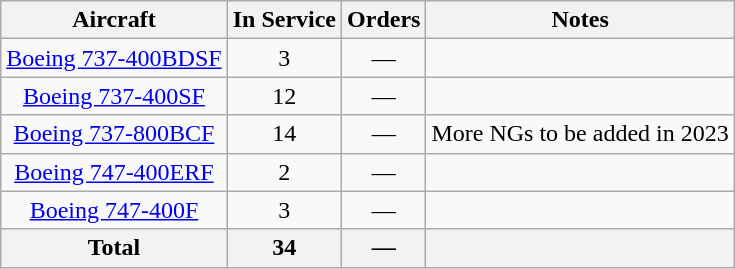<table class="wikitable" style="text-align:center;">
<tr>
<th>Aircraft</th>
<th>In Service</th>
<th>Orders</th>
<th>Notes</th>
</tr>
<tr>
<td><a href='#'>Boeing 737-400BDSF</a></td>
<td>3</td>
<td>—</td>
<td></td>
</tr>
<tr>
<td><a href='#'>Boeing 737-400SF</a></td>
<td>12</td>
<td>—</td>
<td></td>
</tr>
<tr>
<td><a href='#'>Boeing 737-800BCF</a></td>
<td>14</td>
<td>—</td>
<td>More NGs to be added in 2023</td>
</tr>
<tr>
<td><a href='#'>Boeing 747-400ERF</a></td>
<td>2</td>
<td>—</td>
<td></td>
</tr>
<tr>
<td><a href='#'>Boeing 747-400F</a></td>
<td>3</td>
<td>—</td>
<td></td>
</tr>
<tr>
<th>Total</th>
<th>34</th>
<th>—</th>
<th></th>
</tr>
</table>
